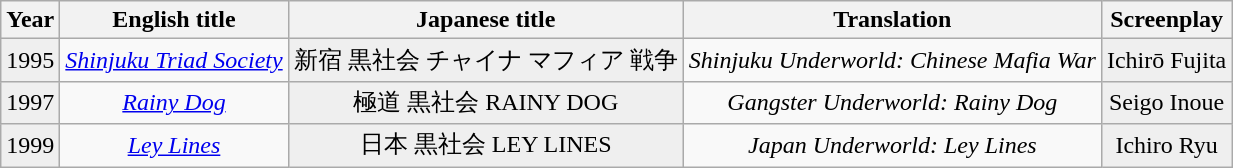<table style="text-align: center" class="wikitable sortable">
<tr>
<th>Year</th>
<th>English title</th>
<th>Japanese title</th>
<th>Translation</th>
<th>Screenplay</th>
</tr>
<tr>
<td style=background:#efefef;>1995</td>
<td><em><a href='#'>Shinjuku Triad Society</a></em></td>
<td style=background:#efefef;>新宿 黒社会 チャイナ マフィア 戦争 <br></td>
<td><em>Shinjuku Underworld: Chinese Mafia War</em></td>
<td style=background:#efefef;>Ichirō Fujita</td>
</tr>
<tr>
<td style=background:#efefef;>1997</td>
<td><em><a href='#'>Rainy Dog</a></em></td>
<td style=background:#efefef;>極道 黒社会 RAINY DOG <br></td>
<td><em>Gangster Underworld: Rainy Dog</em></td>
<td style=background:#efefef;>Seigo Inoue</td>
</tr>
<tr>
<td style=background:#efefef;>1999</td>
<td><em><a href='#'>Ley Lines</a></em></td>
<td style=background:#efefef;>日本 黒社会 LEY LINES <br></td>
<td><em>Japan Underworld: Ley Lines</em></td>
<td style=background:#efefef;>Ichiro Ryu</td>
</tr>
</table>
